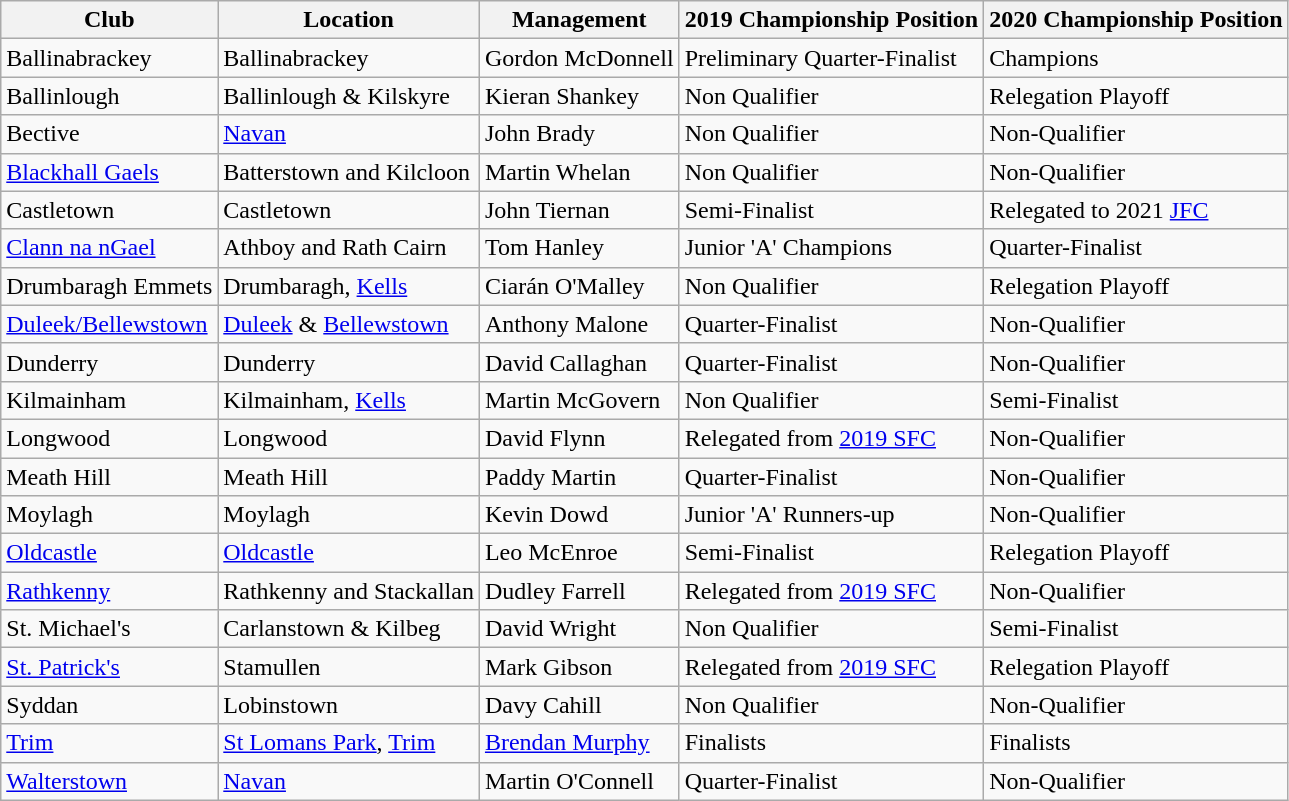<table class="wikitable sortable">
<tr>
<th>Club</th>
<th>Location</th>
<th>Management</th>
<th>2019 Championship Position</th>
<th>2020 Championship Position</th>
</tr>
<tr>
<td> Ballinabrackey</td>
<td>Ballinabrackey</td>
<td>Gordon McDonnell</td>
<td>Preliminary Quarter-Finalist</td>
<td>Champions</td>
</tr>
<tr>
<td> Ballinlough</td>
<td>Ballinlough & Kilskyre</td>
<td>Kieran Shankey</td>
<td>Non Qualifier</td>
<td>Relegation Playoff</td>
</tr>
<tr>
<td> Bective</td>
<td><a href='#'>Navan</a></td>
<td>John Brady</td>
<td>Non Qualifier</td>
<td>Non-Qualifier</td>
</tr>
<tr>
<td> <a href='#'>Blackhall Gaels</a></td>
<td>Batterstown and Kilcloon</td>
<td>Martin Whelan</td>
<td>Non Qualifier</td>
<td>Non-Qualifier</td>
</tr>
<tr>
<td> Castletown</td>
<td>Castletown</td>
<td>John Tiernan</td>
<td>Semi-Finalist</td>
<td>Relegated to 2021 <a href='#'>JFC</a></td>
</tr>
<tr>
<td> <a href='#'>Clann na nGael</a></td>
<td>Athboy and Rath Cairn</td>
<td>Tom Hanley</td>
<td>Junior 'A' Champions</td>
<td>Quarter-Finalist</td>
</tr>
<tr>
<td> Drumbaragh Emmets</td>
<td>Drumbaragh, <a href='#'>Kells</a></td>
<td>Ciarán O'Malley</td>
<td>Non Qualifier</td>
<td>Relegation Playoff</td>
</tr>
<tr>
<td> <a href='#'>Duleek/Bellewstown</a></td>
<td><a href='#'>Duleek</a> & <a href='#'>Bellewstown</a></td>
<td>Anthony Malone</td>
<td>Quarter-Finalist</td>
<td>Non-Qualifier</td>
</tr>
<tr>
<td> Dunderry</td>
<td>Dunderry</td>
<td>David Callaghan</td>
<td>Quarter-Finalist</td>
<td>Non-Qualifier</td>
</tr>
<tr>
<td> Kilmainham</td>
<td>Kilmainham, <a href='#'>Kells</a></td>
<td>Martin McGovern</td>
<td>Non Qualifier</td>
<td>Semi-Finalist</td>
</tr>
<tr>
<td> Longwood</td>
<td>Longwood</td>
<td>David Flynn</td>
<td>Relegated from <a href='#'>2019 SFC</a></td>
<td>Non-Qualifier</td>
</tr>
<tr>
<td> Meath Hill</td>
<td>Meath Hill</td>
<td>Paddy Martin</td>
<td>Quarter-Finalist</td>
<td>Non-Qualifier</td>
</tr>
<tr>
<td> Moylagh</td>
<td>Moylagh</td>
<td>Kevin Dowd</td>
<td>Junior 'A' Runners-up</td>
<td>Non-Qualifier</td>
</tr>
<tr>
<td> <a href='#'>Oldcastle</a></td>
<td><a href='#'>Oldcastle</a></td>
<td>Leo McEnroe</td>
<td>Semi-Finalist</td>
<td>Relegation Playoff</td>
</tr>
<tr>
<td> <a href='#'>Rathkenny</a></td>
<td>Rathkenny and Stackallan</td>
<td>Dudley Farrell</td>
<td>Relegated from <a href='#'>2019 SFC</a></td>
<td>Non-Qualifier</td>
</tr>
<tr>
<td> St. Michael's</td>
<td>Carlanstown & Kilbeg</td>
<td>David Wright</td>
<td>Non Qualifier</td>
<td>Semi-Finalist</td>
</tr>
<tr>
<td> <a href='#'>St. Patrick's</a></td>
<td>Stamullen</td>
<td>Mark Gibson</td>
<td>Relegated from <a href='#'>2019 SFC</a></td>
<td>Relegation Playoff</td>
</tr>
<tr>
<td> Syddan</td>
<td>Lobinstown</td>
<td>Davy Cahill</td>
<td>Non Qualifier</td>
<td>Non-Qualifier</td>
</tr>
<tr>
<td> <a href='#'>Trim</a></td>
<td><a href='#'>St Lomans Park</a>, <a href='#'>Trim</a></td>
<td><a href='#'>Brendan Murphy</a></td>
<td>Finalists</td>
<td>Finalists</td>
</tr>
<tr>
<td> <a href='#'>Walterstown</a></td>
<td><a href='#'>Navan</a></td>
<td>Martin O'Connell</td>
<td>Quarter-Finalist</td>
<td>Non-Qualifier</td>
</tr>
</table>
